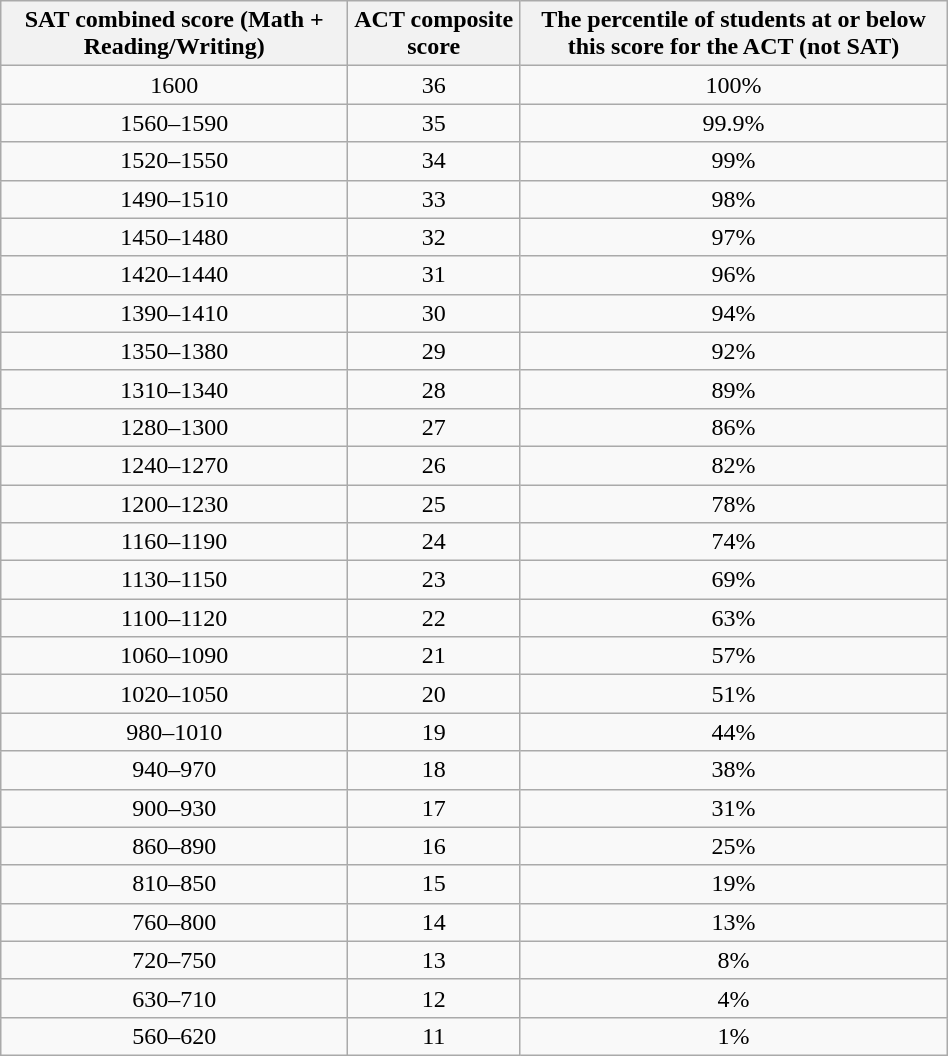<table class="wikitable sortable" style="text-align:center" width="50%">
<tr>
<th>SAT combined score (Math + Reading/Writing)</th>
<th>ACT composite score</th>
<th>The percentile of students at or below this score for the ACT (not SAT)</th>
</tr>
<tr>
<td>1600</td>
<td>36</td>
<td>100%</td>
</tr>
<tr>
<td>1560–1590</td>
<td>35</td>
<td>99.9%</td>
</tr>
<tr>
<td>1520–1550</td>
<td>34</td>
<td>99%</td>
</tr>
<tr>
<td>1490–1510</td>
<td>33</td>
<td>98%</td>
</tr>
<tr>
<td>1450–1480</td>
<td>32</td>
<td>97%</td>
</tr>
<tr>
<td>1420–1440</td>
<td>31</td>
<td>96%</td>
</tr>
<tr>
<td>1390–1410</td>
<td>30</td>
<td>94%</td>
</tr>
<tr>
<td>1350–1380</td>
<td>29</td>
<td>92%</td>
</tr>
<tr>
<td>1310–1340</td>
<td>28</td>
<td>89%</td>
</tr>
<tr>
<td>1280–1300</td>
<td>27</td>
<td>86%</td>
</tr>
<tr>
<td>1240–1270</td>
<td>26</td>
<td>82%</td>
</tr>
<tr>
<td>1200–1230</td>
<td>25</td>
<td>78%</td>
</tr>
<tr>
<td>1160–1190</td>
<td>24</td>
<td>74%</td>
</tr>
<tr>
<td>1130–1150</td>
<td>23</td>
<td>69%</td>
</tr>
<tr>
<td>1100–1120</td>
<td>22</td>
<td>63%</td>
</tr>
<tr>
<td>1060–1090</td>
<td>21</td>
<td>57%</td>
</tr>
<tr>
<td>1020–1050</td>
<td>20</td>
<td>51%</td>
</tr>
<tr>
<td>980–1010</td>
<td>19</td>
<td>44%</td>
</tr>
<tr>
<td>940–970</td>
<td>18</td>
<td>38%</td>
</tr>
<tr>
<td>900–930</td>
<td>17</td>
<td>31%</td>
</tr>
<tr>
<td>860–890</td>
<td>16</td>
<td>25%</td>
</tr>
<tr>
<td>810–850</td>
<td>15</td>
<td>19%</td>
</tr>
<tr>
<td>760–800</td>
<td>14</td>
<td>13%</td>
</tr>
<tr>
<td>720–750</td>
<td>13</td>
<td>8%</td>
</tr>
<tr>
<td>630–710</td>
<td>12</td>
<td>4%</td>
</tr>
<tr>
<td>560–620</td>
<td>11</td>
<td>1%</td>
</tr>
</table>
